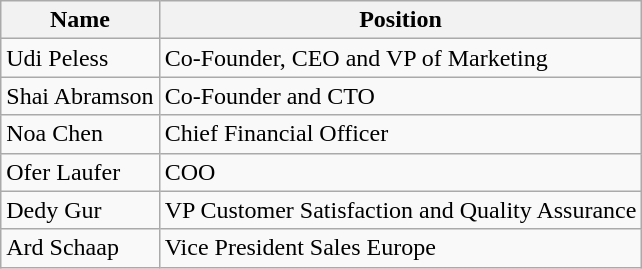<table class="wikitable">
<tr>
<th>Name</th>
<th>Position</th>
</tr>
<tr>
<td>Udi Peless</td>
<td>Co-Founder, CEO and VP of Marketing</td>
</tr>
<tr>
<td>Shai Abramson</td>
<td>Co-Founder and CTO</td>
</tr>
<tr>
<td>Noa Chen</td>
<td>Chief Financial Officer</td>
</tr>
<tr>
<td>Ofer Laufer</td>
<td>COO</td>
</tr>
<tr>
<td>Dedy Gur</td>
<td>VP Customer Satisfaction and Quality Assurance</td>
</tr>
<tr>
<td>Ard Schaap</td>
<td>Vice President Sales Europe</td>
</tr>
</table>
